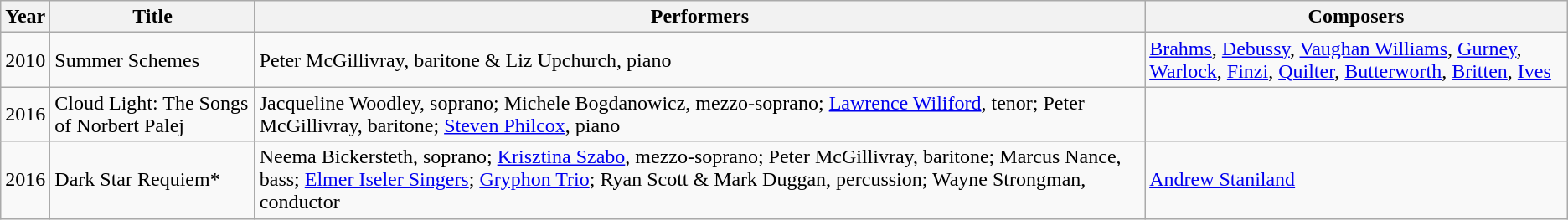<table class="wikitable">
<tr>
<th>Year</th>
<th>Title</th>
<th>Performers</th>
<th>Composers</th>
</tr>
<tr>
<td>2010</td>
<td>Summer Schemes</td>
<td>Peter McGillivray, baritone & Liz Upchurch, piano</td>
<td><a href='#'>Brahms</a>, <a href='#'>Debussy</a>, <a href='#'>Vaughan Williams</a>, <a href='#'>Gurney</a>, <a href='#'>Warlock</a>, <a href='#'>Finzi</a>, <a href='#'>Quilter</a>, <a href='#'>Butterworth</a>, <a href='#'>Britten</a>, <a href='#'>Ives</a></td>
</tr>
<tr>
<td>2016</td>
<td>Cloud Light: The Songs of Norbert Palej</td>
<td>Jacqueline Woodley, soprano; Michele Bogdanowicz, mezzo-soprano; <a href='#'>Lawrence Wiliford</a>, tenor; Peter McGillivray, baritone; <a href='#'>Steven Philcox</a>, piano</td>
<td></td>
</tr>
<tr>
<td>2016</td>
<td>Dark Star Requiem*</td>
<td>Neema Bickersteth, soprano; <a href='#'>Krisztina Szabo</a>, mezzo-soprano; Peter McGillivray, baritone; Marcus Nance, bass; <a href='#'>Elmer Iseler Singers</a>; <a href='#'>Gryphon Trio</a>; Ryan Scott & Mark Duggan, percussion; Wayne Strongman, conductor</td>
<td><a href='#'>Andrew Staniland</a></td>
</tr>
</table>
